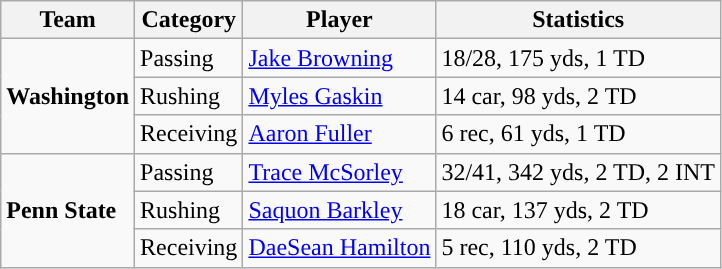<table class="wikitable">
<tr>
<th>Team</th>
<th>Category</th>
<th>Player</th>
<th>Statistics</th>
</tr>
<tr>
<td rowspan=3><strong>Washington</strong></td>
<td>Passing</td>
<td><a href='#'>Jake Browning</a></td>
<td>18/28, 175 yds, 1 TD</td>
</tr>
<tr>
<td>Rushing</td>
<td><a href='#'>Myles Gaskin</a></td>
<td>14 car, 98 yds, 2 TD</td>
</tr>
<tr>
<td>Receiving</td>
<td><a href='#'>Aaron Fuller</a></td>
<td>6 rec, 61 yds, 1 TD</td>
</tr>
<tr>
<td rowspan=3><strong>Penn State</strong></td>
<td>Passing</td>
<td><a href='#'>Trace McSorley</a></td>
<td>32/41, 342 yds, 2 TD, 2 INT</td>
</tr>
<tr>
<td>Rushing</td>
<td><a href='#'>Saquon Barkley</a></td>
<td>18 car, 137 yds, 2 TD</td>
</tr>
<tr>
<td>Receiving</td>
<td><a href='#'>DaeSean Hamilton</a></td>
<td>5 rec, 110 yds, 2 TD</td>
</tr>
</table>
